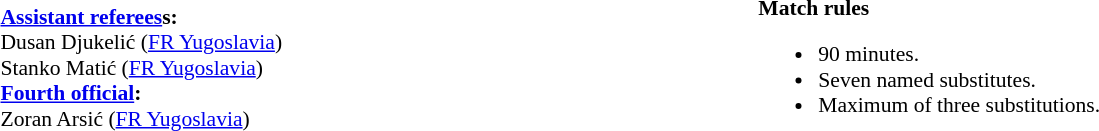<table width=100% style="font-size: 90%">
<tr>
<td><br><strong><a href='#'>Assistant referees</a>s:</strong>
<br> Dusan Djukelić (<a href='#'>FR Yugoslavia</a>)
<br> Stanko Matić (<a href='#'>FR Yugoslavia</a>)
<br><strong><a href='#'>Fourth official</a>:</strong>
<br> Zoran Arsić (<a href='#'>FR Yugoslavia</a>)</td>
<td style="width:60%; vertical-align:top;"><br><strong>Match rules</strong><ul><li>90 minutes.</li><li>Seven named substitutes.</li><li>Maximum of three substitutions.</li></ul></td>
</tr>
</table>
